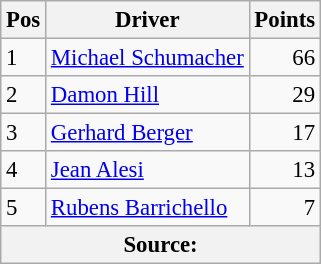<table class="wikitable" style="font-size: 95%;">
<tr>
<th>Pos</th>
<th>Driver</th>
<th>Points</th>
</tr>
<tr>
<td>1</td>
<td> <a href='#'>Michael Schumacher</a></td>
<td align="right">66</td>
</tr>
<tr>
<td>2</td>
<td> <a href='#'>Damon Hill</a></td>
<td align="right">29</td>
</tr>
<tr>
<td>3</td>
<td> <a href='#'>Gerhard Berger</a></td>
<td align="right">17</td>
</tr>
<tr>
<td>4</td>
<td> <a href='#'>Jean Alesi</a></td>
<td align="right">13</td>
</tr>
<tr>
<td>5</td>
<td> <a href='#'>Rubens Barrichello</a></td>
<td align="right">7</td>
</tr>
<tr>
<th colspan=4>Source: </th>
</tr>
</table>
